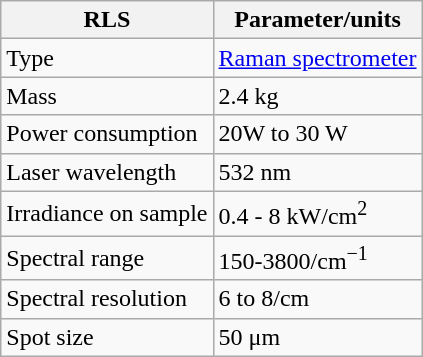<table class="wikitable floatright">
<tr>
<th>RLS</th>
<th>Parameter/units</th>
</tr>
<tr>
<td>Type</td>
<td><a href='#'>Raman spectrometer</a></td>
</tr>
<tr>
<td>Mass</td>
<td>2.4 kg</td>
</tr>
<tr>
<td>Power consumption</td>
<td>20W to 30 W</td>
</tr>
<tr>
<td>Laser wavelength</td>
<td>532 nm</td>
</tr>
<tr>
<td>Irradiance on sample</td>
<td>0.4 - 8 kW/cm<sup>2</sup></td>
</tr>
<tr>
<td>Spectral range</td>
<td>150-3800/cm<sup>−1</sup></td>
</tr>
<tr>
<td>Spectral resolution</td>
<td>6 to 8/cm</td>
</tr>
<tr>
<td>Spot size</td>
<td>50 μm</td>
</tr>
</table>
